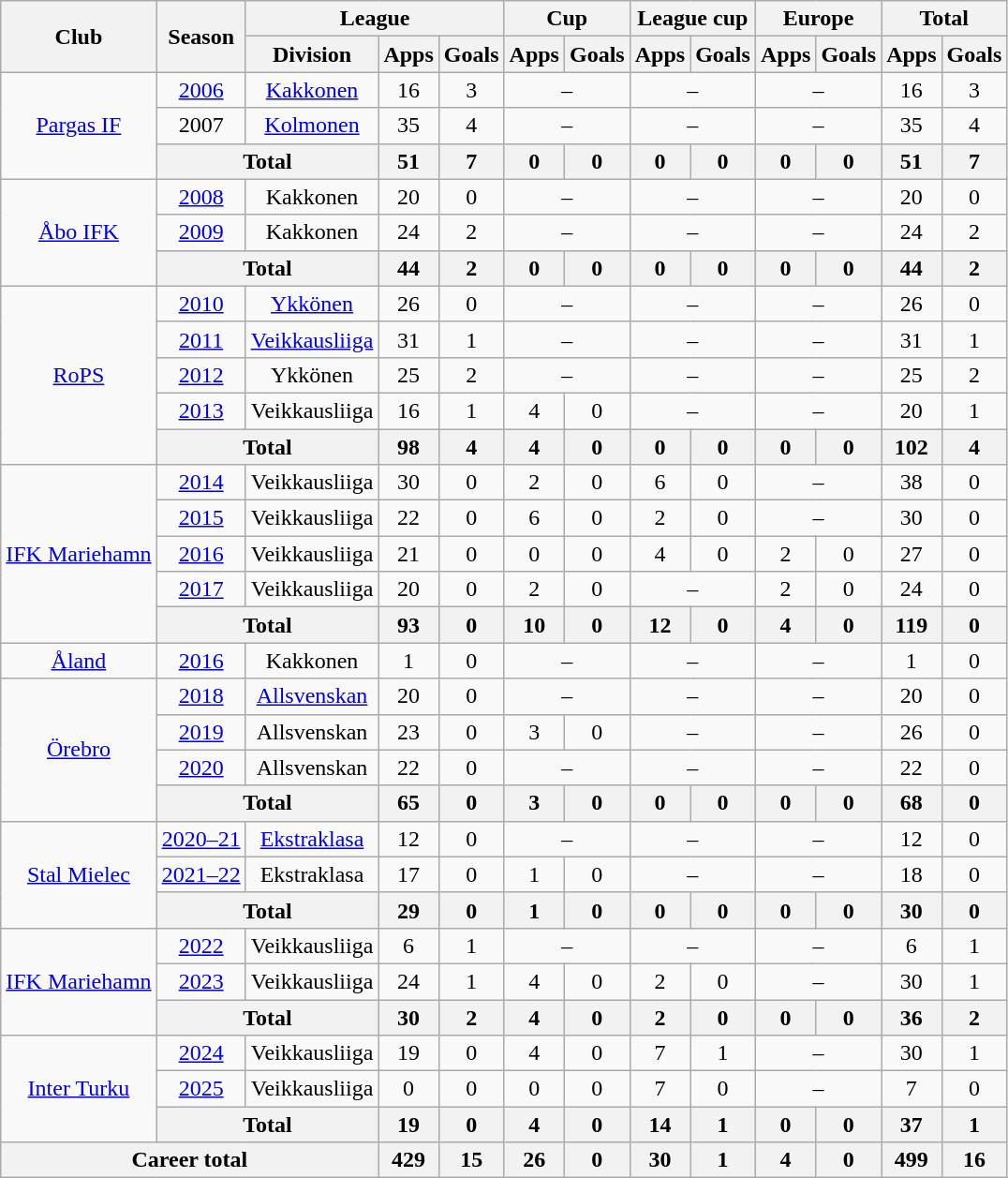<table class="wikitable" style="text-align:center">
<tr>
<th rowspan="2">Club</th>
<th rowspan="2">Season</th>
<th colspan="3">League</th>
<th colspan="2">Cup</th>
<th colspan="2">League cup</th>
<th colspan="2">Europe</th>
<th colspan="2">Total</th>
</tr>
<tr>
<th>Division</th>
<th>Apps</th>
<th>Goals</th>
<th>Apps</th>
<th>Goals</th>
<th>Apps</th>
<th>Goals</th>
<th>Apps</th>
<th>Goals</th>
<th>Apps</th>
<th>Goals</th>
</tr>
<tr>
<td rowspan=3><a href='#'>Pargas IF</a></td>
<td><a href='#'>2006</a></td>
<td><a href='#'>Kakkonen</a></td>
<td>16</td>
<td>3</td>
<td colspan=2>–</td>
<td colspan=2>–</td>
<td colspan=2>–</td>
<td>16</td>
<td>3</td>
</tr>
<tr>
<td>2007</td>
<td><a href='#'>Kolmonen</a></td>
<td>35</td>
<td>4</td>
<td colspan=2>–</td>
<td colspan=2>–</td>
<td colspan=2>–</td>
<td>35</td>
<td>4</td>
</tr>
<tr>
<th colspan=2>Total</th>
<th>51</th>
<th>7</th>
<th>0</th>
<th>0</th>
<th>0</th>
<th>0</th>
<th>0</th>
<th>0</th>
<th>51</th>
<th>7</th>
</tr>
<tr>
<td rowspan=3><a href='#'>Åbo IFK</a></td>
<td><a href='#'>2008</a></td>
<td>Kakkonen</td>
<td>20</td>
<td>0</td>
<td colspan=2>–</td>
<td colspan=2>–</td>
<td colspan=2>–</td>
<td>20</td>
<td>0</td>
</tr>
<tr>
<td><a href='#'>2009</a></td>
<td>Kakkonen</td>
<td>24</td>
<td>2</td>
<td colspan=2>–</td>
<td colspan=2>–</td>
<td colspan=2>–</td>
<td>24</td>
<td>2</td>
</tr>
<tr>
<th colspan=2>Total</th>
<th>44</th>
<th>2</th>
<th>0</th>
<th>0</th>
<th>0</th>
<th>0</th>
<th>0</th>
<th>0</th>
<th>44</th>
<th>2</th>
</tr>
<tr>
<td rowspan=5><a href='#'>RoPS</a></td>
<td><a href='#'>2010</a></td>
<td><a href='#'>Ykkönen</a></td>
<td>26</td>
<td>0</td>
<td colspan=2>–</td>
<td colspan=2>–</td>
<td colspan=2>–</td>
<td>26</td>
<td>0</td>
</tr>
<tr>
<td><a href='#'>2011</a></td>
<td><a href='#'>Veikkausliiga</a></td>
<td>31</td>
<td>1</td>
<td colspan=2>–</td>
<td colspan=2>–</td>
<td colspan=2>–</td>
<td>31</td>
<td>1</td>
</tr>
<tr>
<td><a href='#'>2012</a></td>
<td>Ykkönen</td>
<td>25</td>
<td>2</td>
<td colspan=2>–</td>
<td colspan=2>–</td>
<td colspan=2>–</td>
<td>25</td>
<td>2</td>
</tr>
<tr>
<td><a href='#'>2013</a></td>
<td>Veikkausliiga</td>
<td>16</td>
<td>1</td>
<td>4</td>
<td>0</td>
<td colspan=2>–</td>
<td colspan=2>–</td>
<td>20</td>
<td>1</td>
</tr>
<tr>
<th colspan=2>Total</th>
<th>98</th>
<th>4</th>
<th>4</th>
<th>0</th>
<th>0</th>
<th>0</th>
<th>0</th>
<th>0</th>
<th>102</th>
<th>4</th>
</tr>
<tr>
<td rowspan=5><a href='#'>IFK Mariehamn</a></td>
<td><a href='#'>2014</a></td>
<td>Veikkausliiga</td>
<td>30</td>
<td>0</td>
<td>2</td>
<td>0</td>
<td>6</td>
<td>0</td>
<td colspan=2>–</td>
<td>38</td>
<td>0</td>
</tr>
<tr>
<td><a href='#'>2015</a></td>
<td>Veikkausliiga</td>
<td>22</td>
<td>0</td>
<td>6</td>
<td>0</td>
<td>2</td>
<td>0</td>
<td colspan=2>–</td>
<td>30</td>
<td>0</td>
</tr>
<tr>
<td><a href='#'>2016</a></td>
<td>Veikkausliiga</td>
<td>21</td>
<td>0</td>
<td>0</td>
<td>0</td>
<td>4</td>
<td>0</td>
<td>2</td>
<td>0</td>
<td>27</td>
<td>0</td>
</tr>
<tr>
<td><a href='#'>2017</a></td>
<td>Veikkausliiga</td>
<td>20</td>
<td>0</td>
<td>2</td>
<td>0</td>
<td colspan=2>–</td>
<td>2</td>
<td>0</td>
<td>24</td>
<td>0</td>
</tr>
<tr>
<th colspan=2>Total</th>
<th>93</th>
<th>0</th>
<th>10</th>
<th>0</th>
<th>12</th>
<th>0</th>
<th>4</th>
<th>0</th>
<th>119</th>
<th>0</th>
</tr>
<tr>
<td><a href='#'>Åland</a></td>
<td><a href='#'>2016</a></td>
<td>Kakkonen</td>
<td>1</td>
<td>0</td>
<td colspan=2>–</td>
<td colspan=2>–</td>
<td colspan=2>–</td>
<td>1</td>
<td>0</td>
</tr>
<tr>
<td rowspan=4><a href='#'>Örebro</a></td>
<td><a href='#'>2018</a></td>
<td><a href='#'>Allsvenskan</a></td>
<td>20</td>
<td>0</td>
<td colspan=2>–</td>
<td colspan=2>–</td>
<td colspan=2>–</td>
<td>20</td>
<td>0</td>
</tr>
<tr>
<td><a href='#'>2019</a></td>
<td>Allsvenskan</td>
<td>23</td>
<td>0</td>
<td>3</td>
<td>0</td>
<td colspan=2>–</td>
<td colspan=2>–</td>
<td>26</td>
<td>0</td>
</tr>
<tr>
<td><a href='#'>2020</a></td>
<td>Allsvenskan</td>
<td>22</td>
<td>0</td>
<td colspan=2>–</td>
<td colspan=2>–</td>
<td colspan=2>–</td>
<td>22</td>
<td>0</td>
</tr>
<tr>
<th colspan=2>Total</th>
<th>65</th>
<th>0</th>
<th>3</th>
<th>0</th>
<th>0</th>
<th>0</th>
<th>0</th>
<th>0</th>
<th>68</th>
<th>0</th>
</tr>
<tr>
<td rowspan=3><a href='#'>Stal Mielec</a></td>
<td><a href='#'>2020–21</a></td>
<td><a href='#'>Ekstraklasa</a></td>
<td>12</td>
<td>0</td>
<td colspan=2>–</td>
<td colspan=2>–</td>
<td colspan=2>–</td>
<td>12</td>
<td>0</td>
</tr>
<tr>
<td><a href='#'>2021–22</a></td>
<td>Ekstraklasa</td>
<td>17</td>
<td>0</td>
<td>1</td>
<td>0</td>
<td colspan=2>–</td>
<td colspan=2>–</td>
<td>18</td>
<td>0</td>
</tr>
<tr>
<th colspan=2>Total</th>
<th>29</th>
<th>0</th>
<th>1</th>
<th>0</th>
<th>0</th>
<th>0</th>
<th>0</th>
<th>0</th>
<th>30</th>
<th>0</th>
</tr>
<tr>
<td rowspan=3><a href='#'>IFK Mariehamn</a></td>
<td><a href='#'>2022</a></td>
<td>Veikkausliiga</td>
<td>6</td>
<td>1</td>
<td colspan=2>–</td>
<td colspan=2>–</td>
<td colspan=2>–</td>
<td>6</td>
<td>1</td>
</tr>
<tr>
<td><a href='#'>2023</a></td>
<td>Veikkausliiga</td>
<td>24</td>
<td>1</td>
<td>4</td>
<td>0</td>
<td>2</td>
<td>0</td>
<td colspan=2>–</td>
<td>30</td>
<td>1</td>
</tr>
<tr>
<th colspan=2>Total</th>
<th>30</th>
<th>2</th>
<th>4</th>
<th>0</th>
<th>2</th>
<th>0</th>
<th>0</th>
<th>0</th>
<th>36</th>
<th>2</th>
</tr>
<tr>
<td rowspan=3><a href='#'>Inter Turku</a></td>
<td><a href='#'>2024</a></td>
<td>Veikkausliiga</td>
<td>19</td>
<td>0</td>
<td>4</td>
<td>0</td>
<td>7</td>
<td>1</td>
<td colspan=2>–</td>
<td>30</td>
<td>1</td>
</tr>
<tr>
<td><a href='#'>2025</a></td>
<td>Veikkausliiga</td>
<td>0</td>
<td>0</td>
<td>0</td>
<td>0</td>
<td>7</td>
<td>0</td>
<td colspan=2>–</td>
<td>7</td>
<td>0</td>
</tr>
<tr>
<th colspan=2>Total</th>
<th>19</th>
<th>0</th>
<th>4</th>
<th>0</th>
<th>14</th>
<th>1</th>
<th>0</th>
<th>0</th>
<th>37</th>
<th>1</th>
</tr>
<tr>
<th colspan="3">Career total</th>
<th>429</th>
<th>15</th>
<th>26</th>
<th>0</th>
<th>30</th>
<th>1</th>
<th>4</th>
<th>0</th>
<th>499</th>
<th>16</th>
</tr>
</table>
